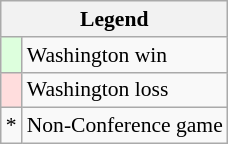<table class="wikitable" style="font-size:90%">
<tr>
<th colspan=2>Legend</th>
</tr>
<tr>
<td style="background:#ddffdd;"> </td>
<td>Washington win</td>
</tr>
<tr>
<td style="background:#ffdddd;"> </td>
<td>Washington loss</td>
</tr>
<tr>
<td>*</td>
<td>Non-Conference game</td>
</tr>
</table>
